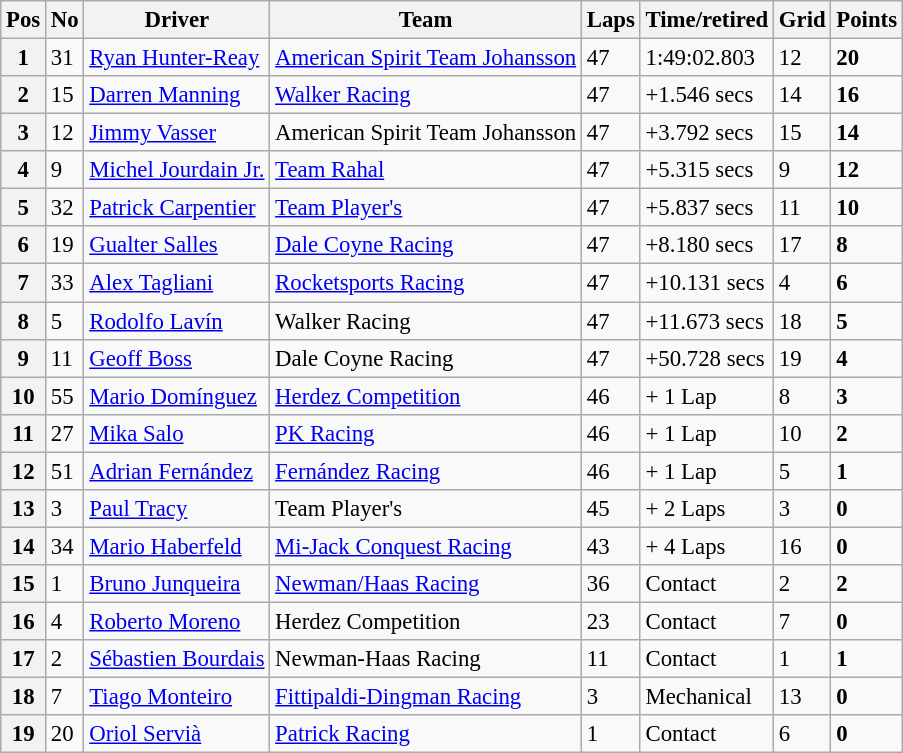<table class="wikitable" style="font-size:95%;">
<tr>
<th>Pos</th>
<th>No</th>
<th>Driver</th>
<th>Team</th>
<th>Laps</th>
<th>Time/retired</th>
<th>Grid</th>
<th>Points</th>
</tr>
<tr>
<th>1</th>
<td>31</td>
<td> <a href='#'>Ryan Hunter-Reay</a></td>
<td><a href='#'>American Spirit Team Johansson</a></td>
<td>47</td>
<td>1:49:02.803</td>
<td>12</td>
<td><strong>20</strong></td>
</tr>
<tr>
<th>2</th>
<td>15</td>
<td> <a href='#'>Darren Manning</a></td>
<td><a href='#'>Walker Racing</a></td>
<td>47</td>
<td>+1.546 secs</td>
<td>14</td>
<td><strong>16</strong></td>
</tr>
<tr>
<th>3</th>
<td>12</td>
<td> <a href='#'>Jimmy Vasser</a></td>
<td>American Spirit Team Johansson</td>
<td>47</td>
<td>+3.792 secs</td>
<td>15</td>
<td><strong>14</strong></td>
</tr>
<tr>
<th>4</th>
<td>9</td>
<td> <a href='#'>Michel Jourdain Jr.</a></td>
<td><a href='#'>Team Rahal</a></td>
<td>47</td>
<td>+5.315 secs</td>
<td>9</td>
<td><strong>12</strong></td>
</tr>
<tr>
<th>5</th>
<td>32</td>
<td> <a href='#'>Patrick Carpentier</a></td>
<td><a href='#'>Team Player's</a></td>
<td>47</td>
<td>+5.837 secs</td>
<td>11</td>
<td><strong>10</strong></td>
</tr>
<tr>
<th>6</th>
<td>19</td>
<td> <a href='#'>Gualter Salles</a></td>
<td><a href='#'>Dale Coyne Racing</a></td>
<td>47</td>
<td>+8.180 secs</td>
<td>17</td>
<td><strong>8</strong></td>
</tr>
<tr>
<th>7</th>
<td>33</td>
<td> <a href='#'>Alex Tagliani</a></td>
<td><a href='#'>Rocketsports Racing</a></td>
<td>47</td>
<td>+10.131 secs</td>
<td>4</td>
<td><strong>6</strong></td>
</tr>
<tr>
<th>8</th>
<td>5</td>
<td> <a href='#'>Rodolfo Lavín</a></td>
<td>Walker Racing</td>
<td>47</td>
<td>+11.673 secs</td>
<td>18</td>
<td><strong>5</strong></td>
</tr>
<tr>
<th>9</th>
<td>11</td>
<td> <a href='#'>Geoff Boss</a></td>
<td>Dale Coyne Racing</td>
<td>47</td>
<td>+50.728 secs</td>
<td>19</td>
<td><strong>4</strong></td>
</tr>
<tr>
<th>10</th>
<td>55</td>
<td> <a href='#'>Mario Domínguez</a></td>
<td><a href='#'>Herdez Competition</a></td>
<td>46</td>
<td>+ 1 Lap</td>
<td>8</td>
<td><strong>3</strong></td>
</tr>
<tr>
<th>11</th>
<td>27</td>
<td> <a href='#'>Mika Salo</a></td>
<td><a href='#'>PK Racing</a></td>
<td>46</td>
<td>+ 1 Lap</td>
<td>10</td>
<td><strong>2</strong></td>
</tr>
<tr>
<th>12</th>
<td>51</td>
<td> <a href='#'>Adrian Fernández</a></td>
<td><a href='#'>Fernández Racing</a></td>
<td>46</td>
<td>+ 1 Lap</td>
<td>5</td>
<td><strong>1</strong></td>
</tr>
<tr>
<th>13</th>
<td>3</td>
<td> <a href='#'>Paul Tracy</a></td>
<td>Team Player's</td>
<td>45</td>
<td>+ 2 Laps</td>
<td>3</td>
<td><strong>0</strong></td>
</tr>
<tr>
<th>14</th>
<td>34</td>
<td> <a href='#'>Mario Haberfeld</a></td>
<td><a href='#'>Mi-Jack Conquest Racing</a></td>
<td>43</td>
<td>+ 4 Laps</td>
<td>16</td>
<td><strong>0</strong></td>
</tr>
<tr>
<th>15</th>
<td>1</td>
<td> <a href='#'>Bruno Junqueira</a></td>
<td><a href='#'>Newman/Haas Racing</a></td>
<td>36</td>
<td>Contact</td>
<td>2</td>
<td><strong>2</strong></td>
</tr>
<tr>
<th>16</th>
<td>4</td>
<td> <a href='#'>Roberto Moreno</a></td>
<td>Herdez Competition</td>
<td>23</td>
<td>Contact</td>
<td>7</td>
<td><strong>0</strong></td>
</tr>
<tr>
<th>17</th>
<td>2</td>
<td> <a href='#'>Sébastien Bourdais</a></td>
<td>Newman-Haas Racing</td>
<td>11</td>
<td>Contact</td>
<td>1</td>
<td><strong>1</strong></td>
</tr>
<tr>
<th>18</th>
<td>7</td>
<td> <a href='#'>Tiago Monteiro</a></td>
<td><a href='#'>Fittipaldi-Dingman Racing</a></td>
<td>3</td>
<td>Mechanical</td>
<td>13</td>
<td><strong>0</strong></td>
</tr>
<tr>
<th>19</th>
<td>20</td>
<td> <a href='#'>Oriol Servià</a></td>
<td><a href='#'>Patrick Racing</a></td>
<td>1</td>
<td>Contact</td>
<td>6</td>
<td><strong>0</strong></td>
</tr>
</table>
